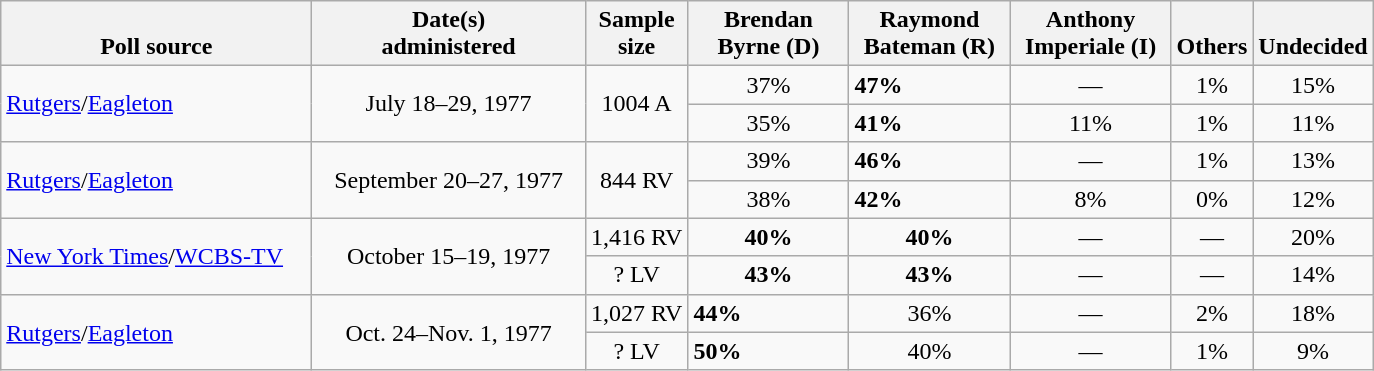<table class="wikitable">
<tr valign= bottom>
<th style="width:200px;">Poll source</th>
<th style="width:175px;">Date(s)<br>administered</th>
<th class=small>Sample<br>size</th>
<th style="width:100px;">Brendan<br>Byrne (D)</th>
<th style="width:100px;">Raymond<br>Bateman (R)</th>
<th style="width:100px;">Anthony<br>Imperiale (I)</th>
<th style="width:40px;">Others</th>
<th style="width:40px;">Undecided</th>
</tr>
<tr>
<td rowspan="2"><a href='#'>Rutgers</a>/<a href='#'>Eagleton</a></td>
<td rowspan="2" align=center>July 18–29, 1977</td>
<td rowspan="2" align=center>1004 A</td>
<td align=center>37%</td>
<td><strong>47%</strong></td>
<td align=center>—</td>
<td align=center>1%</td>
<td align=center>15%</td>
</tr>
<tr>
<td align=center>35%</td>
<td><strong>41%</strong></td>
<td align=center>11%</td>
<td align=center>1%</td>
<td align=center>11%</td>
</tr>
<tr>
<td rowspan="2"><a href='#'>Rutgers</a>/<a href='#'>Eagleton</a></td>
<td rowspan="2" align=center>September 20–27, 1977</td>
<td rowspan="2" align=center>844 RV</td>
<td align=center>39%</td>
<td><strong>46%</strong></td>
<td align=center>—</td>
<td align=center>1%</td>
<td align=center>13%</td>
</tr>
<tr>
<td align=center>38%</td>
<td><strong>42%</strong></td>
<td align=center>8%</td>
<td align=center>0%</td>
<td align=center>12%</td>
</tr>
<tr>
<td rowspan="2"><a href='#'>New York Times</a>/<a href='#'>WCBS-TV</a></td>
<td rowspan="2" align=center>October 15–19, 1977</td>
<td align=center>1,416 RV</td>
<td align=center><strong>40%</strong></td>
<td align=center><strong>40%</strong></td>
<td align=center>—</td>
<td align=center>—</td>
<td align=center>20%</td>
</tr>
<tr>
<td align=center>? LV</td>
<td align=center><strong>43%</strong></td>
<td align=center><strong>43%</strong></td>
<td align=center>—</td>
<td align=center>—</td>
<td align=center>14%</td>
</tr>
<tr>
<td rowspan="2"><a href='#'>Rutgers</a>/<a href='#'>Eagleton</a></td>
<td rowspan="2" align=center>Oct. 24–Nov. 1, 1977</td>
<td align=center>1,027 RV</td>
<td><strong>44%</strong></td>
<td align=center>36%</td>
<td align=center>—</td>
<td align=center>2%</td>
<td align=center>18%</td>
</tr>
<tr>
<td align=center>? LV</td>
<td><strong>50%</strong></td>
<td align=center>40%</td>
<td align=center>—</td>
<td align=center>1%</td>
<td align=center>9%</td>
</tr>
</table>
